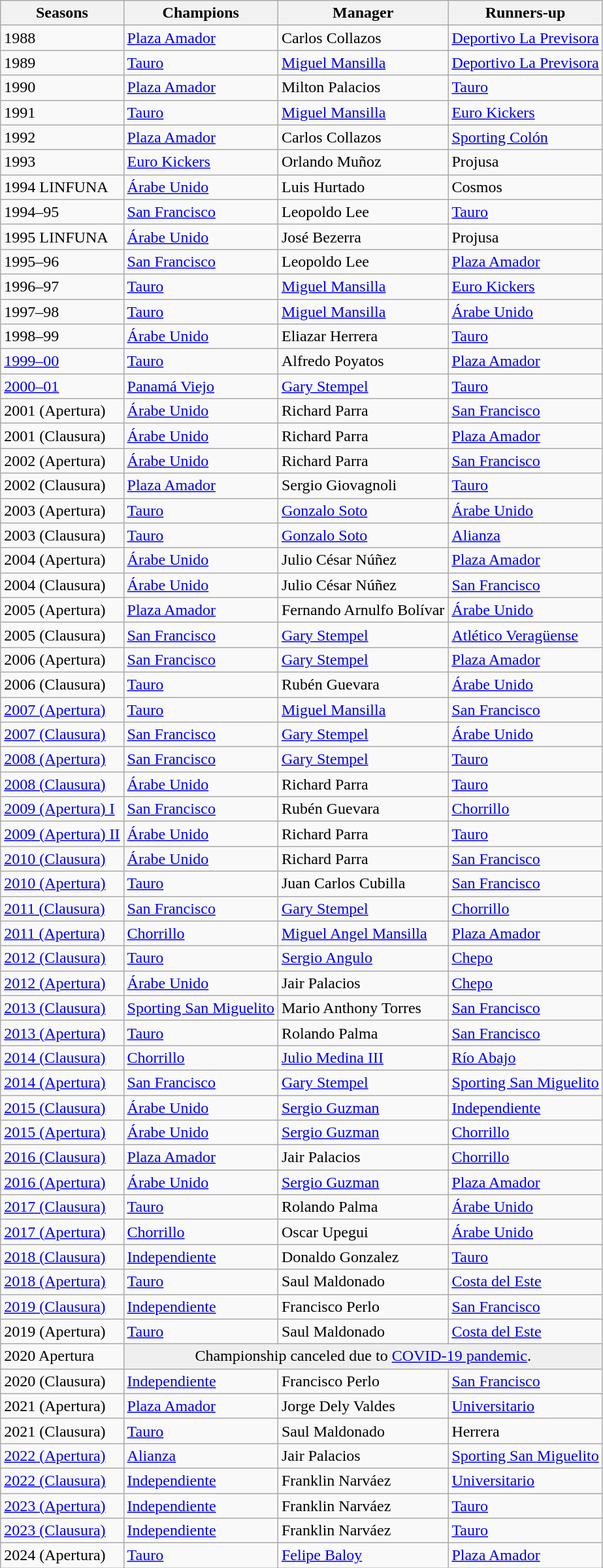<table class="wikitable" border="1">
<tr>
<th>Seasons</th>
<th>Champions</th>
<th>Manager</th>
<th>Runners-up</th>
</tr>
<tr>
<td>1988</td>
<td><a href='#'>Plaza Amador</a></td>
<td> Carlos Collazos</td>
<td><a href='#'>Deportivo La Previsora</a></td>
</tr>
<tr>
<td>1989</td>
<td><a href='#'>Tauro</a></td>
<td> <a href='#'>Miguel Mansilla</a></td>
<td><a href='#'>Deportivo La Previsora</a></td>
</tr>
<tr>
<td>1990</td>
<td><a href='#'>Plaza Amador</a></td>
<td> Milton Palacios</td>
<td><a href='#'>Tauro</a></td>
</tr>
<tr>
<td>1991</td>
<td><a href='#'>Tauro</a></td>
<td> <a href='#'>Miguel Mansilla</a></td>
<td><a href='#'>Euro Kickers</a></td>
</tr>
<tr>
<td>1992</td>
<td><a href='#'>Plaza Amador</a></td>
<td> Carlos Collazos</td>
<td><a href='#'>Sporting Colón</a></td>
</tr>
<tr>
<td>1993</td>
<td><a href='#'>Euro Kickers</a></td>
<td> Orlando Muñoz</td>
<td>Projusa</td>
</tr>
<tr>
<td>1994 LINFUNA</td>
<td><a href='#'>Árabe Unido</a></td>
<td> Luis Hurtado</td>
<td>Cosmos</td>
</tr>
<tr>
<td>1994–95</td>
<td><a href='#'>San Francisco</a></td>
<td> Leopoldo Lee</td>
<td><a href='#'>Tauro</a></td>
</tr>
<tr>
<td>1995 LINFUNA</td>
<td><a href='#'>Árabe Unido</a></td>
<td> José Bezerra</td>
<td>Projusa</td>
</tr>
<tr>
<td>1995–96</td>
<td><a href='#'>San Francisco</a></td>
<td> Leopoldo Lee</td>
<td><a href='#'>Plaza Amador</a></td>
</tr>
<tr>
<td>1996–97</td>
<td><a href='#'>Tauro</a></td>
<td> <a href='#'>Miguel Mansilla</a></td>
<td><a href='#'>Euro Kickers</a></td>
</tr>
<tr>
<td>1997–98</td>
<td><a href='#'>Tauro</a></td>
<td> <a href='#'>Miguel Mansilla</a></td>
<td><a href='#'>Árabe Unido</a></td>
</tr>
<tr>
<td>1998–99</td>
<td><a href='#'>Árabe Unido</a></td>
<td> Eliazar Herrera</td>
<td><a href='#'>Tauro</a></td>
</tr>
<tr>
<td><a href='#'>1999–00</a></td>
<td><a href='#'>Tauro</a></td>
<td> Alfredo Poyatos</td>
<td><a href='#'>Plaza Amador</a></td>
</tr>
<tr>
<td><a href='#'>2000–01</a></td>
<td><a href='#'>Panamá Viejo</a></td>
<td> <a href='#'>Gary Stempel</a></td>
<td><a href='#'>Tauro</a></td>
</tr>
<tr>
<td>2001 (Apertura)</td>
<td><a href='#'>Árabe Unido</a></td>
<td> Richard Parra</td>
<td><a href='#'>San Francisco</a></td>
</tr>
<tr>
<td>2001 (Clausura)</td>
<td><a href='#'>Árabe Unido</a></td>
<td> Richard Parra</td>
<td><a href='#'>Plaza Amador</a></td>
</tr>
<tr>
<td>2002 (Apertura)</td>
<td><a href='#'>Árabe Unido</a></td>
<td> Richard Parra</td>
<td><a href='#'>San Francisco</a></td>
</tr>
<tr>
<td>2002 (Clausura)</td>
<td><a href='#'>Plaza Amador</a></td>
<td> Sergio Giovagnoli</td>
<td><a href='#'>Tauro</a></td>
</tr>
<tr>
<td>2003 (Apertura)</td>
<td><a href='#'>Tauro</a></td>
<td> <a href='#'>Gonzalo Soto</a></td>
<td><a href='#'>Árabe Unido</a></td>
</tr>
<tr>
<td>2003 (Clausura)</td>
<td><a href='#'>Tauro</a></td>
<td> <a href='#'>Gonzalo Soto</a></td>
<td><a href='#'>Alianza</a></td>
</tr>
<tr>
<td>2004 (Apertura)</td>
<td><a href='#'>Árabe Unido</a></td>
<td> Julio César Núñez</td>
<td><a href='#'>Plaza Amador</a></td>
</tr>
<tr>
<td>2004 (Clausura)</td>
<td><a href='#'>Árabe Unido</a></td>
<td> Julio César Núñez</td>
<td><a href='#'>San Francisco</a></td>
</tr>
<tr>
<td>2005 (Apertura)</td>
<td><a href='#'>Plaza Amador</a></td>
<td> Fernando Arnulfo Bolívar</td>
<td><a href='#'>Árabe Unido</a></td>
</tr>
<tr>
<td>2005 (Clausura)</td>
<td><a href='#'>San Francisco</a></td>
<td> <a href='#'>Gary Stempel</a></td>
<td><a href='#'>Atlético Veragüense</a></td>
</tr>
<tr>
<td>2006 (Apertura)</td>
<td><a href='#'>San Francisco</a></td>
<td> <a href='#'>Gary Stempel</a></td>
<td><a href='#'>Plaza Amador</a></td>
</tr>
<tr>
<td>2006 (Clausura)</td>
<td><a href='#'>Tauro</a></td>
<td> Rubén Guevara</td>
<td><a href='#'>Árabe Unido</a></td>
</tr>
<tr>
<td><a href='#'>2007 (Apertura)</a></td>
<td><a href='#'>Tauro</a></td>
<td> <a href='#'>Miguel Mansilla</a></td>
<td><a href='#'>San Francisco</a></td>
</tr>
<tr>
<td><a href='#'>2007 (Clausura)</a></td>
<td><a href='#'>San Francisco</a></td>
<td> <a href='#'>Gary Stempel</a></td>
<td><a href='#'>Árabe Unido</a></td>
</tr>
<tr>
<td><a href='#'>2008 (Apertura)</a></td>
<td><a href='#'>San Francisco</a></td>
<td> <a href='#'>Gary Stempel</a></td>
<td><a href='#'>Tauro</a></td>
</tr>
<tr>
<td><a href='#'>2008 (Clausura)</a></td>
<td><a href='#'>Árabe Unido</a></td>
<td> Richard Parra</td>
<td><a href='#'>Tauro</a></td>
</tr>
<tr>
<td><a href='#'>2009 (Apertura) I</a></td>
<td><a href='#'>San Francisco</a></td>
<td> Rubén Guevara</td>
<td><a href='#'>Chorrillo</a></td>
</tr>
<tr>
<td><a href='#'>2009 (Apertura) II</a></td>
<td><a href='#'>Árabe Unido</a></td>
<td> Richard Parra</td>
<td><a href='#'>Tauro</a></td>
</tr>
<tr>
<td><a href='#'>2010 (Clausura)</a></td>
<td><a href='#'>Árabe Unido</a></td>
<td> Richard Parra</td>
<td><a href='#'>San Francisco</a></td>
</tr>
<tr>
<td><a href='#'>2010 (Apertura)</a></td>
<td><a href='#'>Tauro</a></td>
<td> Juan Carlos Cubilla</td>
<td><a href='#'>San Francisco</a></td>
</tr>
<tr>
<td><a href='#'>2011 (Clausura)</a></td>
<td><a href='#'>San Francisco</a></td>
<td> <a href='#'>Gary Stempel</a></td>
<td><a href='#'>Chorrillo</a></td>
</tr>
<tr>
<td><a href='#'>2011 (Apertura)</a></td>
<td><a href='#'>Chorrillo</a></td>
<td> <a href='#'>Miguel Angel Mansilla</a></td>
<td><a href='#'>Plaza Amador</a></td>
</tr>
<tr>
<td><a href='#'>2012 (Clausura)</a></td>
<td><a href='#'>Tauro</a></td>
<td> <a href='#'>Sergio Angulo</a></td>
<td><a href='#'>Chepo</a></td>
</tr>
<tr>
<td><a href='#'>2012 (Apertura)</a></td>
<td><a href='#'>Árabe Unido</a></td>
<td> Jair Palacios</td>
<td><a href='#'>Chepo</a></td>
</tr>
<tr>
<td><a href='#'>2013 (Clausura)</a></td>
<td><a href='#'>Sporting San Miguelito</a></td>
<td> Mario Anthony Torres</td>
<td><a href='#'>San Francisco</a></td>
</tr>
<tr>
<td><a href='#'>2013 (Apertura)</a></td>
<td><a href='#'>Tauro</a></td>
<td> Rolando Palma</td>
<td><a href='#'>San Francisco</a></td>
</tr>
<tr>
<td><a href='#'>2014 (Clausura)</a></td>
<td><a href='#'>Chorrillo</a></td>
<td> <a href='#'>Julio Medina III</a></td>
<td><a href='#'>Río Abajo</a></td>
</tr>
<tr>
<td><a href='#'>2014 (Apertura)</a></td>
<td><a href='#'>San Francisco</a></td>
<td> <a href='#'>Gary Stempel</a></td>
<td><a href='#'>Sporting San Miguelito</a></td>
</tr>
<tr>
<td><a href='#'>2015 (Clausura)</a></td>
<td><a href='#'>Árabe Unido</a></td>
<td> <a href='#'>Sergio Guzman</a></td>
<td><a href='#'>Independiente</a></td>
</tr>
<tr>
<td><a href='#'>2015 (Apertura)</a></td>
<td><a href='#'>Árabe Unido</a></td>
<td> <a href='#'>Sergio Guzman</a></td>
<td><a href='#'>Chorrillo</a></td>
</tr>
<tr>
<td><a href='#'>2016 (Clausura)</a></td>
<td><a href='#'>Plaza Amador</a></td>
<td> Jair Palacios</td>
<td><a href='#'>Chorrillo</a></td>
</tr>
<tr>
<td><a href='#'>2016 (Apertura)</a></td>
<td><a href='#'>Árabe Unido</a></td>
<td> <a href='#'>Sergio Guzman</a></td>
<td><a href='#'>Plaza Amador</a></td>
</tr>
<tr>
<td><a href='#'>2017 (Clausura)</a></td>
<td><a href='#'>Tauro</a></td>
<td> Rolando Palma</td>
<td><a href='#'>Árabe Unido</a></td>
</tr>
<tr>
<td><a href='#'>2017 (Apertura)</a></td>
<td><a href='#'>Chorrillo</a></td>
<td> Oscar Upegui</td>
<td><a href='#'>Árabe Unido</a></td>
</tr>
<tr>
<td><a href='#'>2018 (Clausura)</a></td>
<td><a href='#'>Independiente</a></td>
<td> Donaldo Gonzalez</td>
<td><a href='#'>Tauro</a></td>
</tr>
<tr>
<td><a href='#'>2018 (Apertura)</a></td>
<td><a href='#'>Tauro</a></td>
<td> Saul Maldonado</td>
<td><a href='#'>Costa del Este</a></td>
</tr>
<tr>
<td><a href='#'>2019 (Clausura)</a></td>
<td><a href='#'>Independiente</a></td>
<td> Francisco Perlo</td>
<td><a href='#'>San Francisco</a></td>
</tr>
<tr>
<td>2019 (Apertura)</td>
<td><a href='#'>Tauro</a></td>
<td> Saul Maldonado</td>
<td><a href='#'>Costa del Este</a></td>
</tr>
<tr>
<td>2020 Apertura</td>
<td colspan=7 style="background:#efefef;text-align:center">Championship canceled due to <a href='#'>COVID-19 pandemic</a>.</td>
</tr>
<tr>
<td>2020 (Clausura)</td>
<td><a href='#'>Independiente</a></td>
<td> Francisco Perlo</td>
<td><a href='#'>San Francisco</a></td>
</tr>
<tr>
<td>2021 (Apertura)</td>
<td><a href='#'>Plaza Amador</a></td>
<td> Jorge Dely Valdes</td>
<td><a href='#'>Universitario</a></td>
</tr>
<tr>
<td>2021 (Clausura)</td>
<td><a href='#'>Tauro</a></td>
<td> Saul Maldonado</td>
<td>Herrera</td>
</tr>
<tr>
<td><a href='#'>2022 (Apertura)</a></td>
<td><a href='#'>Alianza</a></td>
<td> Jair Palacios</td>
<td><a href='#'>Sporting San Miguelito</a></td>
</tr>
<tr>
<td><a href='#'>2022 (Clausura)</a></td>
<td><a href='#'>Independiente</a></td>
<td> Franklin Narváez</td>
<td><a href='#'>Universitario</a></td>
</tr>
<tr>
<td><a href='#'>2023 (Apertura)</a></td>
<td><a href='#'>Independiente</a></td>
<td> Franklin Narváez</td>
<td><a href='#'>Tauro</a></td>
</tr>
<tr>
<td><a href='#'>2023 (Clausura)</a></td>
<td><a href='#'>Independiente</a></td>
<td> Franklin Narváez</td>
<td><a href='#'>Tauro</a></td>
</tr>
<tr>
<td>2024 (Apertura)</td>
<td><a href='#'>Tauro</a></td>
<td> <a href='#'>Felipe Baloy</a></td>
<td><a href='#'>Plaza Amador</a></td>
</tr>
</table>
